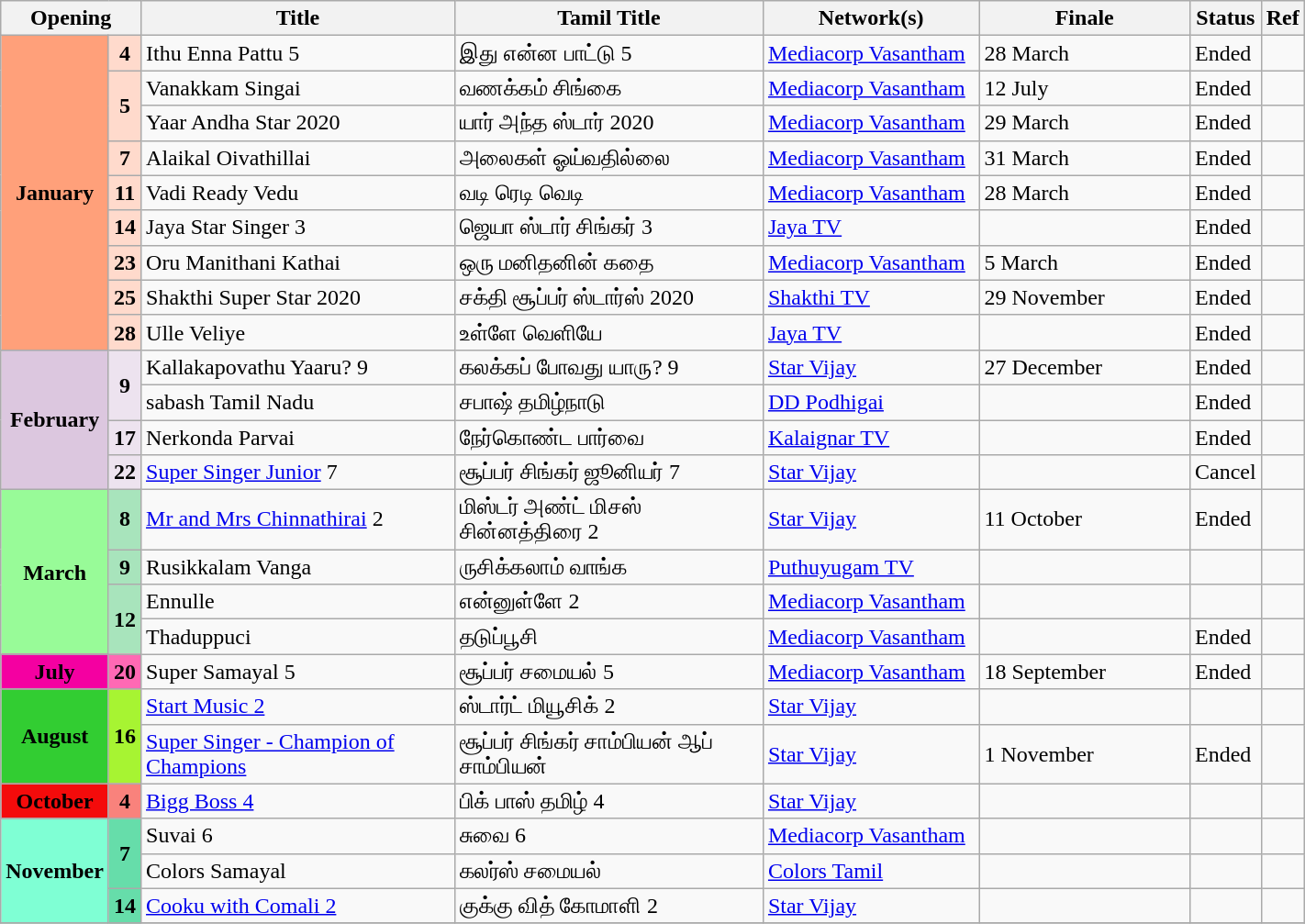<table class="wikitable" width="75%">
<tr>
<th colspan="2">Opening</th>
<th style="width:30%;">Title</th>
<th style="width:30%;">Tamil Title</th>
<th style="width:20%;">Network(s)</th>
<th style="width:20%;">Finale</th>
<th style="width:20%;">Status</th>
<th>Ref</th>
</tr>
<tr>
<td rowspan="9" style="text-align:center;background:#ffa07a;textcolor:#000;"><strong>January</strong></td>
<td style="text-align:center; background:#ffdacc;"><strong>4</strong></td>
<td>Ithu Enna Pattu 5</td>
<td>இது என்ன பாட்டு 5</td>
<td><a href='#'>Mediacorp Vasantham</a></td>
<td>28 March</td>
<td>Ended</td>
<td></td>
</tr>
<tr>
<td rowspan="2" style="text-align:center; background:#ffdacc;"><strong>5</strong></td>
<td>Vanakkam Singai</td>
<td>வணக்கம் சிங்கை</td>
<td><a href='#'>Mediacorp Vasantham</a></td>
<td>12 July</td>
<td>Ended</td>
<td></td>
</tr>
<tr>
<td>Yaar Andha Star 2020</td>
<td>யார் அந்த ஸ்டார் 2020</td>
<td><a href='#'>Mediacorp Vasantham</a></td>
<td>29 March</td>
<td>Ended</td>
<td></td>
</tr>
<tr>
<td style="text-align:center; background:#ffdacc;"><strong>7</strong></td>
<td>Alaikal Oivathillai</td>
<td>அலைகள் ஓய்வதில்லை</td>
<td><a href='#'>Mediacorp Vasantham</a></td>
<td>31 March</td>
<td>Ended</td>
<td></td>
</tr>
<tr>
<td style="text-align:center; background:#ffdacc;"><strong>11</strong></td>
<td>Vadi Ready Vedu</td>
<td>வடி ரெடி வெடி</td>
<td><a href='#'>Mediacorp Vasantham</a></td>
<td>28 March</td>
<td>Ended</td>
<td></td>
</tr>
<tr>
<td style="text-align:center; background:#ffdacc;"><strong>14</strong></td>
<td>Jaya Star Singer 3</td>
<td>ஜெயா ஸ்டார் சிங்கர் 3</td>
<td><a href='#'>Jaya TV</a></td>
<td></td>
<td>Ended</td>
<td></td>
</tr>
<tr>
<td style="text-align:center; background:#ffdacc;"><strong>23</strong></td>
<td>Oru Manithani Kathai</td>
<td>ஒரு மனிதனின் கதை</td>
<td><a href='#'>Mediacorp Vasantham</a></td>
<td>5 March</td>
<td>Ended</td>
<td></td>
</tr>
<tr>
<td style="text-align:center; background:#ffdacc;"><strong>25</strong></td>
<td>Shakthi Super Star 2020</td>
<td>சக்தி சூப்பர் ஸ்டார்ஸ் 2020</td>
<td><a href='#'>Shakthi TV</a></td>
<td>29 November</td>
<td>Ended</td>
<td></td>
</tr>
<tr>
<td style="text-align:center; background:#ffdacc;"><strong>28</strong></td>
<td>Ulle Veliye</td>
<td>உள்ளே வெளியே</td>
<td><a href='#'>Jaya TV</a></td>
<td></td>
<td>Ended</td>
<td></td>
</tr>
<tr>
<td rowspan="4" style="text-align:center; background:#dcc7df; textcolor:#000;"><strong>February</strong></td>
<td rowspan="2" style="text-align:center; background:#ede3ef;"><strong>9</strong></td>
<td>Kallakapovathu Yaaru? 9</td>
<td>கலக்கப் போவது யாரு? 9</td>
<td><a href='#'>Star Vijay</a></td>
<td>27 December</td>
<td>Ended</td>
<td></td>
</tr>
<tr>
<td>sabash Tamil Nadu</td>
<td>சபாஷ் தமிழ்நாடு</td>
<td><a href='#'>DD Podhigai</a></td>
<td></td>
<td>Ended</td>
<td></td>
</tr>
<tr>
<td style="text-align:center; background:#ede3ef;"><strong>17</strong></td>
<td>Nerkonda Parvai</td>
<td>நேர்கொண்ட பார்வை</td>
<td><a href='#'>Kalaignar TV</a></td>
<td></td>
<td>Ended</td>
<td></td>
</tr>
<tr>
<td style="text-align:center; background:#ede3ef;"><strong>22</strong></td>
<td><a href='#'>Super Singer Junior</a> 7</td>
<td>சூப்பர் சிங்கர் ஜூனியர் 7</td>
<td><a href='#'>Star Vijay</a></td>
<td></td>
<td>Cancel</td>
<td></td>
</tr>
<tr>
<td rowspan="4" style="text-align:center; background:#98fb98; textcolor:#000;"><strong>March</strong></td>
<td style="text-align:center; background:#a8e4bc;"><strong>8</strong></td>
<td><a href='#'>Mr and Mrs Chinnathirai</a> 2</td>
<td>மிஸ்டர் அண்ட் மிசஸ் சின்னத்திரை 2</td>
<td><a href='#'>Star Vijay</a></td>
<td>11 October</td>
<td>Ended</td>
<td></td>
</tr>
<tr>
<td style="text-align:center; background:#a8e4bc;"><strong>9</strong></td>
<td>Rusikkalam Vanga</td>
<td>ருசிக்கலாம் வாங்க</td>
<td><a href='#'>Puthuyugam TV</a></td>
<td></td>
<td></td>
<td></td>
</tr>
<tr>
<td rowspan="2" style="text-align:center; background:#a8e4bc;"><strong>12</strong></td>
<td>Ennulle</td>
<td>என்னுள்ளே 2</td>
<td><a href='#'>Mediacorp Vasantham</a></td>
<td></td>
<td></td>
<td></td>
</tr>
<tr>
<td>Thaduppuci</td>
<td>தடுப்பூசி</td>
<td><a href='#'>Mediacorp Vasantham</a></td>
<td></td>
<td>Ended</td>
<td></td>
</tr>
<tr>
<td style="text-align:center; background:#F400A1; textcolor:#000;"><strong>July</strong></td>
<td style="text-align:center; background:hotPink;"><strong>20</strong></td>
<td>Super Samayal 5</td>
<td>சூப்பர் சமையல் 5</td>
<td><a href='#'>Mediacorp Vasantham</a></td>
<td>18 September</td>
<td>Ended</td>
<td></td>
</tr>
<tr>
<td rowspan="2" style="text-align:center; background:#32CD32; textcolor:#d580ff;"><strong>August</strong></td>
<td rowspan="2" style="text-align:center; background:#a7f432;"><strong>16</strong></td>
<td><a href='#'>Start Music 2</a></td>
<td>ஸ்டார்ட் மியூசிக் 2</td>
<td><a href='#'>Star Vijay</a></td>
<td></td>
<td></td>
<td></td>
</tr>
<tr>
<td><a href='#'>Super Singer - Champion of Champions</a></td>
<td>சூப்பர் சிங்கர் சாம்பியன் ஆப் சாம்பியன்</td>
<td><a href='#'>Star Vijay</a></td>
<td>1 November</td>
<td>Ended</td>
<td></td>
</tr>
<tr>
<td style="text-align:center; background:#f40b0b; textcolor:#000;"><strong>October</strong></td>
<td style="text-align:center;background:#f9827c;"><strong>4</strong></td>
<td><a href='#'>Bigg Boss 4</a></td>
<td>பிக் பாஸ் தமிழ் 4</td>
<td><a href='#'>Star Vijay</a></td>
<td></td>
<td></td>
<td></td>
</tr>
<tr>
<td rowspan="3" style="text-align:center; background:#7FFFD4; textcolor:#000;"><strong>November</strong></td>
<td rowspan="2" style="text-align:center; background:#6da;"><strong>7</strong></td>
<td>Suvai 6</td>
<td>சுவை 6</td>
<td><a href='#'>Mediacorp Vasantham</a></td>
<td></td>
<td></td>
<td></td>
</tr>
<tr>
<td>Colors Samayal</td>
<td>கலர்ஸ் சமையல்</td>
<td><a href='#'>Colors Tamil</a></td>
<td></td>
<td></td>
<td></td>
</tr>
<tr>
<td style="text-align:center; background:#6da;"><strong>14</strong></td>
<td><a href='#'>Cooku with Comali 2</a></td>
<td>குக்கு வித் கோமாளி 2</td>
<td><a href='#'>Star Vijay</a></td>
<td></td>
<td></td>
<td></td>
</tr>
<tr>
</tr>
</table>
